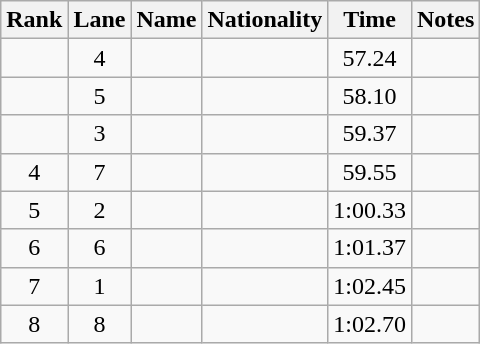<table class="wikitable sortable" style="text-align:center">
<tr>
<th>Rank</th>
<th>Lane</th>
<th>Name</th>
<th>Nationality</th>
<th>Time</th>
<th>Notes</th>
</tr>
<tr>
<td></td>
<td>4</td>
<td align=left></td>
<td align=left></td>
<td>57.24</td>
<td><strong></strong></td>
</tr>
<tr>
<td></td>
<td>5</td>
<td align=left></td>
<td align=left></td>
<td>58.10</td>
<td></td>
</tr>
<tr>
<td></td>
<td>3</td>
<td align=left></td>
<td align=left></td>
<td>59.37</td>
<td></td>
</tr>
<tr>
<td>4</td>
<td>7</td>
<td align=left></td>
<td align=left></td>
<td>59.55</td>
<td></td>
</tr>
<tr>
<td>5</td>
<td>2</td>
<td align=left></td>
<td align=left></td>
<td>1:00.33</td>
<td></td>
</tr>
<tr>
<td>6</td>
<td>6</td>
<td align=left></td>
<td align=left></td>
<td>1:01.37</td>
<td></td>
</tr>
<tr>
<td>7</td>
<td>1</td>
<td align=left></td>
<td align=left></td>
<td>1:02.45</td>
<td></td>
</tr>
<tr>
<td>8</td>
<td>8</td>
<td align=left></td>
<td align=left></td>
<td>1:02.70</td>
<td></td>
</tr>
</table>
